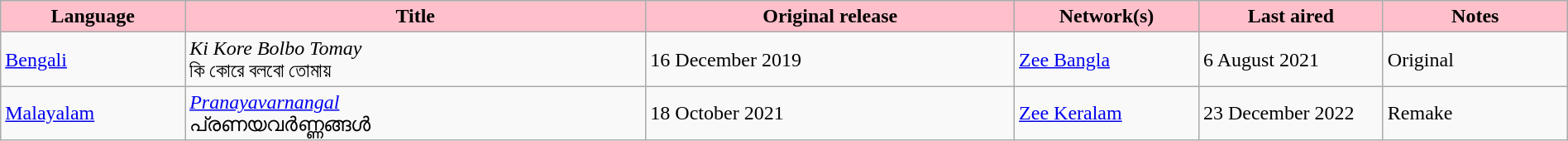<table class="wikitable" style="width:100%; margin-right:0;">
<tr style:"color:white">
<th style="background:Pink; width:10%;">Language</th>
<th style="background:Pink; width:25%;">Title</th>
<th style="background:Pink; width:20%;">Original release</th>
<th style="background:Pink; width:10%;">Network(s)</th>
<th style="background:Pink; width:10%;">Last aired</th>
<th style="background:Pink; width:10%;">Notes</th>
</tr>
<tr>
<td><a href='#'>Bengali</a></td>
<td><em>Ki Kore Bolbo Tomay</em> <br> কি কোরে বলবো তোমায়</td>
<td>16 December 2019</td>
<td><a href='#'>Zee Bangla</a></td>
<td>6 August 2021</td>
<td>Original</td>
</tr>
<tr>
<td><a href='#'>Malayalam</a></td>
<td><em><a href='#'>Pranayavarnangal</a></em> <br> പ്രണയവർണ്ണങ്ങൾ</td>
<td>18 October 2021</td>
<td><a href='#'>Zee Keralam</a></td>
<td>23 December 2022</td>
<td>Remake</td>
</tr>
</table>
